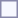<table style="border:1px solid #8888aa; background-color:#f7f8ff; padding:5px; font-size:95%; margin: 0px 12px 12px 0px;">
</table>
